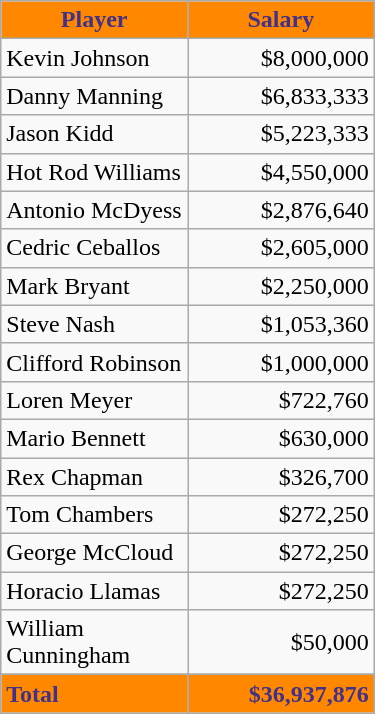<table width=250 px; class="wikitable sortable sortable">
<tr>
<th style="background:#FF8800; color:#423189" width="50%">Player</th>
<th style="background:#FF8800; color:#423189" width="50%">Salary</th>
</tr>
<tr>
<td>Kevin Johnson</td>
<td align="right">$8,000,000</td>
</tr>
<tr>
<td>Danny Manning</td>
<td align="right">$6,833,333</td>
</tr>
<tr>
<td>Jason Kidd</td>
<td align="right">$5,223,333</td>
</tr>
<tr>
<td>Hot Rod Williams</td>
<td align="right">$4,550,000</td>
</tr>
<tr>
<td>Antonio McDyess</td>
<td align="right">$2,876,640</td>
</tr>
<tr>
<td>Cedric Ceballos</td>
<td align="right">$2,605,000</td>
</tr>
<tr>
<td>Mark Bryant</td>
<td align="right">$2,250,000</td>
</tr>
<tr>
<td>Steve Nash</td>
<td align="right">$1,053,360</td>
</tr>
<tr>
<td>Clifford Robinson</td>
<td align="right">$1,000,000</td>
</tr>
<tr>
<td>Loren Meyer</td>
<td align="right">$722,760</td>
</tr>
<tr>
<td>Mario Bennett</td>
<td align="right">$630,000</td>
</tr>
<tr>
<td>Rex Chapman</td>
<td align="right">$326,700</td>
</tr>
<tr>
<td>Tom Chambers</td>
<td align="right">$272,250</td>
</tr>
<tr>
<td>George McCloud</td>
<td align="right">$272,250</td>
</tr>
<tr>
<td>Horacio Llamas</td>
<td align="right">$272,250</td>
</tr>
<tr>
<td>William Cunningham</td>
<td align="right">$50,000</td>
</tr>
<tr>
</tr>
<tr class="sortbottom">
<td style="background:#FF8800; color:#423189" width="50%"><strong>Total</strong></td>
<td style="background:#FF8800; color:#423189" width="50%" align="right"><strong>$36,937,876</strong></td>
</tr>
</table>
